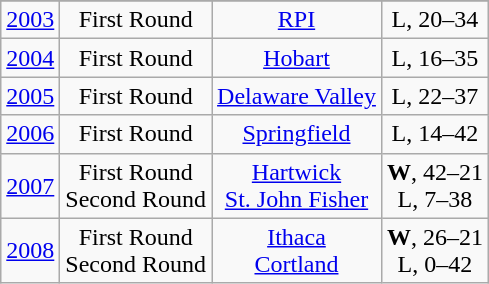<table class="wikitable">
<tr>
</tr>
<tr align="center">
<td><a href='#'>2003</a></td>
<td>First Round</td>
<td><a href='#'>RPI</a></td>
<td>L, 20–34</td>
</tr>
<tr align="center">
<td><a href='#'>2004</a></td>
<td>First Round</td>
<td><a href='#'>Hobart</a></td>
<td>L, 16–35</td>
</tr>
<tr align="center">
<td><a href='#'>2005</a></td>
<td>First Round</td>
<td><a href='#'>Delaware Valley</a></td>
<td>L, 22–37</td>
</tr>
<tr align="center">
<td><a href='#'>2006</a></td>
<td>First Round</td>
<td><a href='#'>Springfield</a></td>
<td>L, 14–42</td>
</tr>
<tr align="center">
<td><a href='#'>2007</a></td>
<td>First Round<br>Second Round</td>
<td><a href='#'>Hartwick</a><br><a href='#'>St. John Fisher</a></td>
<td><strong>W</strong>, 42–21<br>L, 7–38</td>
</tr>
<tr align="center">
<td><a href='#'>2008</a></td>
<td>First Round<br>Second Round</td>
<td><a href='#'>Ithaca</a><br><a href='#'>Cortland</a></td>
<td><strong>W</strong>, 26–21<br>L, 0–42</td>
</tr>
</table>
